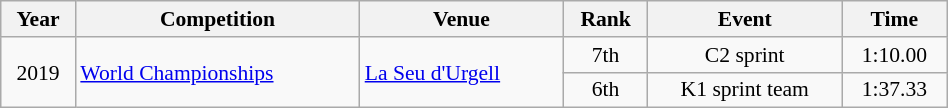<table class="wikitable" width=50% style="font-size:90%; text-align:center;">
<tr>
<th>Year</th>
<th>Competition</th>
<th>Venue</th>
<th>Rank</th>
<th>Event</th>
<th>Time</th>
</tr>
<tr>
<td rowspan=2>2019</td>
<td rowspan=2 align=left><a href='#'>World Championships</a></td>
<td rowspan=2 align=left> <a href='#'>La Seu d'Urgell</a></td>
<td>7th</td>
<td>C2 sprint</td>
<td>1:10.00</td>
</tr>
<tr>
<td>6th</td>
<td>K1 sprint team</td>
<td>1:37.33</td>
</tr>
</table>
